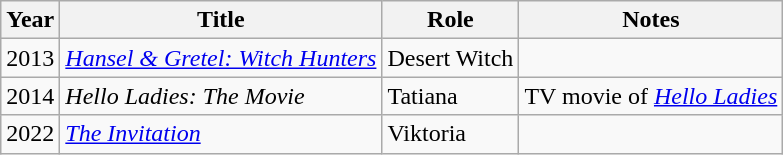<table class="wikitable">
<tr>
<th>Year</th>
<th>Title</th>
<th>Role</th>
<th>Notes</th>
</tr>
<tr>
<td>2013</td>
<td><em><a href='#'>Hansel & Gretel: Witch Hunters</a></em></td>
<td>Desert Witch</td>
<td></td>
</tr>
<tr>
<td>2014</td>
<td><em>Hello Ladies: The Movie</em></td>
<td>Tatiana</td>
<td>TV movie of <em><a href='#'>Hello Ladies</a></em></td>
</tr>
<tr>
<td>2022</td>
<td><em><a href='#'>The Invitation</a></em></td>
<td>Viktoria</td>
<td></td>
</tr>
</table>
